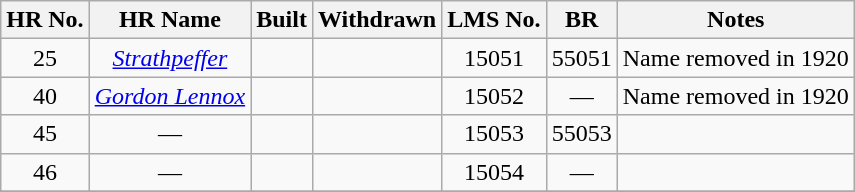<table class="wikitable sortable" style=text-align:center>
<tr>
<th>HR No.</th>
<th>HR Name</th>
<th>Built</th>
<th>Withdrawn</th>
<th>LMS No.</th>
<th>BR</th>
<th>Notes</th>
</tr>
<tr>
<td>25</td>
<td><em><a href='#'>Strathpeffer</a></em></td>
<td></td>
<td></td>
<td>15051</td>
<td>55051</td>
<td align=left>Name removed in 1920</td>
</tr>
<tr>
<td>40</td>
<td><em><a href='#'>Gordon Lennox</a></em></td>
<td></td>
<td></td>
<td>15052</td>
<td>—</td>
<td align=left>Name removed in 1920</td>
</tr>
<tr>
<td>45</td>
<td>—</td>
<td></td>
<td></td>
<td>15053</td>
<td>55053</td>
<td align=left></td>
</tr>
<tr>
<td>46</td>
<td>—</td>
<td></td>
<td></td>
<td>15054</td>
<td>—</td>
<td align=left></td>
</tr>
<tr>
</tr>
</table>
